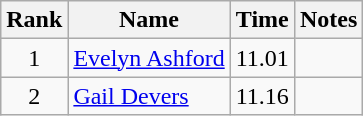<table class="wikitable sortable" style="text-align:center">
<tr>
<th>Rank</th>
<th>Name</th>
<th>Time</th>
<th>Notes</th>
</tr>
<tr>
<td>1</td>
<td align=left><a href='#'>Evelyn Ashford</a></td>
<td>11.01</td>
<td></td>
</tr>
<tr>
<td>2</td>
<td align=left><a href='#'>Gail Devers</a></td>
<td>11.16</td>
<td></td>
</tr>
</table>
